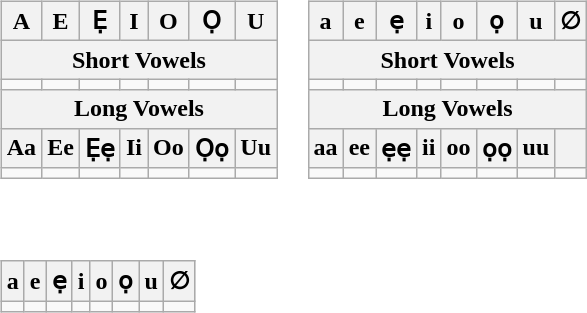<table>
<tr style="vertical-align: top;">
<td><br><table class="wikitable" style="text-align:center;">
<tr>
<th>A</th>
<th>E</th>
<th>Ẹ</th>
<th>I</th>
<th>O</th>
<th>Ọ</th>
<th>U</th>
</tr>
<tr>
<th colspan="7">Short Vowels</th>
</tr>
<tr dir="rtl">
<td><span></span></td>
<td><span></span></td>
<td><span></span></td>
<td><span></span></td>
<td><span></span></td>
<td><span></span></td>
<td><span></span></td>
</tr>
<tr>
<th colspan="7">Long Vowels</th>
</tr>
<tr>
<th>Aa</th>
<th>Ee</th>
<th>Ẹẹ</th>
<th>Ii</th>
<th>Oo</th>
<th>Ọọ</th>
<th>Uu</th>
</tr>
<tr dir="rtl">
<td><span></span></td>
<td><span></span></td>
<td><span></span></td>
<td><span></span></td>
<td><span></span></td>
<td><span></span></td>
<td><span></span></td>
</tr>
</table>
</td>
<td><br><table class="wikitable" style="text-align:center;">
<tr>
<th>a</th>
<th>e</th>
<th>ẹ</th>
<th>i</th>
<th>o</th>
<th>ọ</th>
<th>u</th>
<th>∅</th>
</tr>
<tr>
<th colspan="8">Short Vowels</th>
</tr>
<tr dir="rtl">
<td><span></span></td>
<td><span></span></td>
<td><span></span></td>
<td><span></span></td>
<td><span></span></td>
<td><span></span></td>
<td><span></span></td>
<td><span></span></td>
</tr>
<tr>
<th colspan="8">Long Vowels</th>
</tr>
<tr>
<th>aa</th>
<th>ee</th>
<th>ẹẹ</th>
<th>ii</th>
<th>oo</th>
<th>ọọ</th>
<th>uu</th>
<th></th>
</tr>
<tr dir="rtl">
<td><span></span></td>
<td><span></span></td>
<td><span></span></td>
<td><span></span></td>
<td><span></span></td>
<td><span></span></td>
<td><span></span></td>
</tr>
</table>
</td>
</tr>
<tr>
<td colspan="2"><br><table class="wikitable" style="text-align:center;">
<tr>
<th>a</th>
<th>e</th>
<th>ẹ</th>
<th>i</th>
<th>o</th>
<th>ọ</th>
<th>u</th>
<th>∅</th>
</tr>
<tr dir="rtl">
<td><span></span></td>
<td><span></span></td>
<td><span></span></td>
<td><span></span></td>
<td><span></span></td>
<td><span></span></td>
<td><span></span></td>
<td><span></span></td>
</tr>
</table>
</td>
</tr>
</table>
